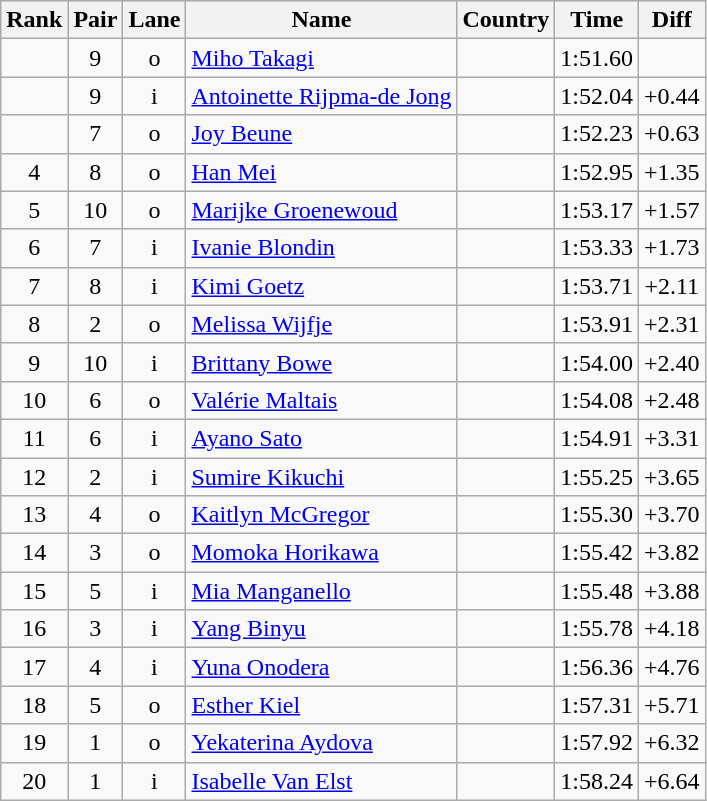<table class="wikitable sortable" style="text-align:center">
<tr>
<th>Rank</th>
<th>Pair</th>
<th>Lane</th>
<th>Name</th>
<th>Country</th>
<th>Time</th>
<th>Diff</th>
</tr>
<tr>
<td></td>
<td>9</td>
<td>o</td>
<td align=left><a href='#'>Miho Takagi</a></td>
<td align=left></td>
<td>1:51.60</td>
<td></td>
</tr>
<tr>
<td></td>
<td>9</td>
<td>i</td>
<td align=left><a href='#'>Antoinette Rijpma-de Jong</a></td>
<td align=left></td>
<td>1:52.04</td>
<td>+0.44</td>
</tr>
<tr>
<td></td>
<td>7</td>
<td>o</td>
<td align=left><a href='#'>Joy Beune</a></td>
<td align=left></td>
<td>1:52.23</td>
<td>+0.63</td>
</tr>
<tr>
<td>4</td>
<td>8</td>
<td>o</td>
<td align=left><a href='#'>Han Mei</a></td>
<td align=left></td>
<td>1:52.95</td>
<td>+1.35</td>
</tr>
<tr>
<td>5</td>
<td>10</td>
<td>o</td>
<td align=left><a href='#'>Marijke Groenewoud</a></td>
<td align=left></td>
<td>1:53.17</td>
<td>+1.57</td>
</tr>
<tr>
<td>6</td>
<td>7</td>
<td>i</td>
<td align=left><a href='#'>Ivanie Blondin</a></td>
<td align=left></td>
<td>1:53.33</td>
<td>+1.73</td>
</tr>
<tr>
<td>7</td>
<td>8</td>
<td>i</td>
<td align=left><a href='#'>Kimi Goetz</a></td>
<td align=left></td>
<td>1:53.71</td>
<td>+2.11</td>
</tr>
<tr>
<td>8</td>
<td>2</td>
<td>o</td>
<td align=left><a href='#'>Melissa Wijfje</a></td>
<td align=left></td>
<td>1:53.91</td>
<td>+2.31</td>
</tr>
<tr>
<td>9</td>
<td>10</td>
<td>i</td>
<td align=left><a href='#'>Brittany Bowe</a></td>
<td align=left></td>
<td>1:54.00</td>
<td>+2.40</td>
</tr>
<tr>
<td>10</td>
<td>6</td>
<td>o</td>
<td align=left><a href='#'>Valérie Maltais</a></td>
<td align=left></td>
<td>1:54.08</td>
<td>+2.48</td>
</tr>
<tr>
<td>11</td>
<td>6</td>
<td>i</td>
<td align=left><a href='#'>Ayano Sato</a></td>
<td align=left></td>
<td>1:54.91</td>
<td>+3.31</td>
</tr>
<tr>
<td>12</td>
<td>2</td>
<td>i</td>
<td align=left><a href='#'>Sumire Kikuchi</a></td>
<td align=left></td>
<td>1:55.25</td>
<td>+3.65</td>
</tr>
<tr>
<td>13</td>
<td>4</td>
<td>o</td>
<td align=left><a href='#'>Kaitlyn McGregor</a></td>
<td align=left></td>
<td>1:55.30</td>
<td>+3.70</td>
</tr>
<tr>
<td>14</td>
<td>3</td>
<td>o</td>
<td align=left><a href='#'>Momoka Horikawa</a></td>
<td align=left></td>
<td>1:55.42</td>
<td>+3.82</td>
</tr>
<tr>
<td>15</td>
<td>5</td>
<td>i</td>
<td align=left><a href='#'>Mia Manganello</a></td>
<td align=left></td>
<td>1:55.48</td>
<td>+3.88</td>
</tr>
<tr>
<td>16</td>
<td>3</td>
<td>i</td>
<td align=left><a href='#'>Yang Binyu</a></td>
<td align=left></td>
<td>1:55.78</td>
<td>+4.18</td>
</tr>
<tr>
<td>17</td>
<td>4</td>
<td>i</td>
<td align=left><a href='#'>Yuna Onodera</a></td>
<td align=left></td>
<td>1:56.36</td>
<td>+4.76</td>
</tr>
<tr>
<td>18</td>
<td>5</td>
<td>o</td>
<td align=left><a href='#'>Esther Kiel</a></td>
<td align=left></td>
<td>1:57.31</td>
<td>+5.71</td>
</tr>
<tr>
<td>19</td>
<td>1</td>
<td>o</td>
<td align=left><a href='#'>Yekaterina Aydova</a></td>
<td align=left></td>
<td>1:57.92</td>
<td>+6.32</td>
</tr>
<tr>
<td>20</td>
<td>1</td>
<td>i</td>
<td align=left><a href='#'>Isabelle Van Elst</a></td>
<td align=left></td>
<td>1:58.24</td>
<td>+6.64</td>
</tr>
</table>
